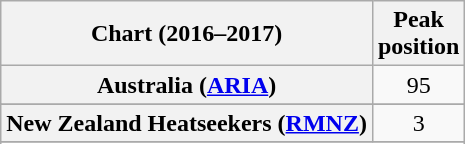<table class="wikitable sortable plainrowheaders" style="text-align:center">
<tr>
<th scope="col">Chart (2016–2017)</th>
<th scope="col">Peak<br>position</th>
</tr>
<tr>
<th scope="row">Australia (<a href='#'>ARIA</a>)</th>
<td>95</td>
</tr>
<tr>
</tr>
<tr>
<th scope="row">New Zealand Heatseekers (<a href='#'>RMNZ</a>)</th>
<td>3</td>
</tr>
<tr>
</tr>
<tr>
</tr>
<tr>
</tr>
</table>
